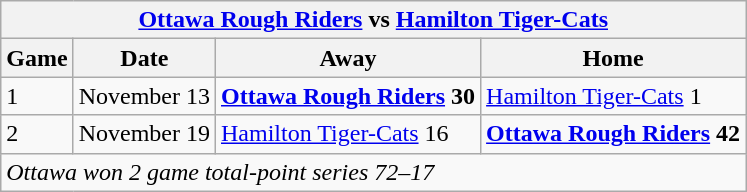<table class="wikitable">
<tr>
<th colspan="4"><a href='#'>Ottawa Rough Riders</a> vs <a href='#'>Hamilton Tiger-Cats</a></th>
</tr>
<tr>
<th>Game</th>
<th>Date</th>
<th>Away</th>
<th>Home</th>
</tr>
<tr>
<td>1</td>
<td>November 13</td>
<td><strong><a href='#'>Ottawa Rough Riders</a> 30</strong></td>
<td><a href='#'>Hamilton Tiger-Cats</a> 1</td>
</tr>
<tr>
<td>2</td>
<td>November 19</td>
<td><a href='#'>Hamilton Tiger-Cats</a> 16</td>
<td><strong><a href='#'>Ottawa Rough Riders</a> 42</strong></td>
</tr>
<tr>
<td colspan="4"><em>Ottawa won 2 game total-point series 72–17</em></td>
</tr>
</table>
